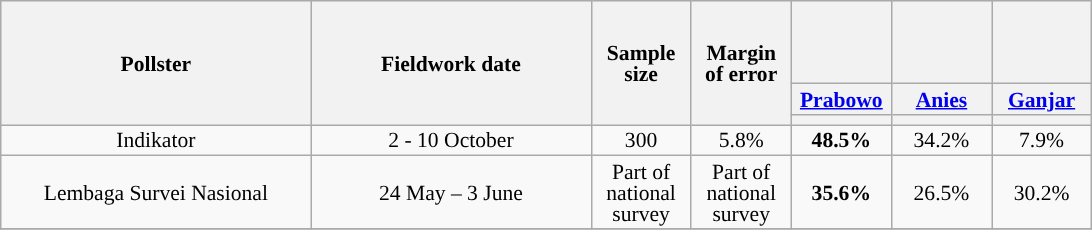<table class="wikitable" style="text-align:center; font-size:90%; line-height:14px;">
<tr style="height:55px; background-color:#E9E9E9">
<th rowspan="3" style="width:200px;">Pollster</th>
<th rowspan="3" style="width:180px;">Fieldwork date</th>
<th rowspan="3" style="width:60px;">Sample size</th>
<th rowspan="3" style="width:60px;">Margin of error</th>
<th style="width:60px;"></th>
<th style="width:60px;"></th>
<th style="width:60px;"></th>
</tr>
<tr>
<th><a href='#'>Prabowo</a> <br></th>
<th><a href='#'>Anies</a> <br></th>
<th><a href='#'>Ganjar</a> <br></th>
</tr>
<tr>
<th class="unsortable" style="color:inherit;background:"></th>
<th class="unsortable" style="color:inherit;background:"></th>
<th class="unsortable" style="color:inherit;background:"></th>
</tr>
<tr>
<td>Indikator</td>
<td>2 - 10 October</td>
<td>300</td>
<td>5.8%</td>
<td style="background-color:#"><strong>48.5%</strong> </td>
<td>34.2% </td>
<td>7.9% </td>
</tr>
<tr>
<td>Lembaga Survei Nasional</td>
<td>24 May – 3 June</td>
<td>Part of national survey</td>
<td>Part of national survey</td>
<td style="background-color:#"><strong>35.6%</strong> </td>
<td>26.5% </td>
<td>30.2% </td>
</tr>
<tr>
</tr>
</table>
